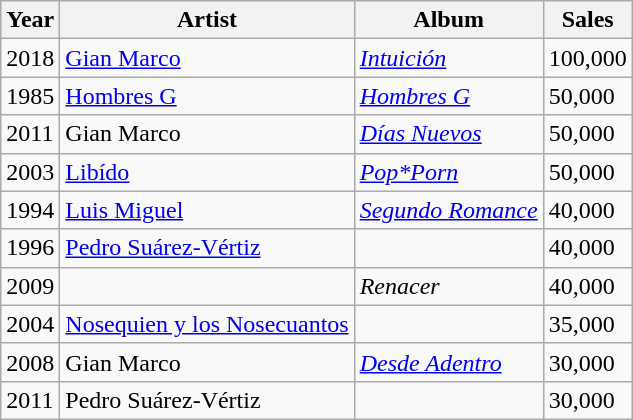<table class="wikitable">
<tr>
<th>Year</th>
<th>Artist</th>
<th>Album</th>
<th>Sales</th>
</tr>
<tr>
<td>2018</td>
<td><a href='#'>Gian Marco</a></td>
<td><em><a href='#'>Intuición</a></em></td>
<td>100,000</td>
</tr>
<tr>
<td>1985</td>
<td><a href='#'>Hombres G</a></td>
<td><em><a href='#'>Hombres G</a></em></td>
<td>50,000</td>
</tr>
<tr>
<td>2011</td>
<td>Gian Marco</td>
<td><em><a href='#'>Días Nuevos</a></em></td>
<td>50,000</td>
</tr>
<tr>
<td>2003</td>
<td><a href='#'>Libído</a></td>
<td><em><a href='#'>Pop*Porn</a></em></td>
<td>50,000</td>
</tr>
<tr>
<td>1994</td>
<td><a href='#'>Luis Miguel</a></td>
<td><em><a href='#'>Segundo Romance</a></em></td>
<td>40,000</td>
</tr>
<tr>
<td>1996</td>
<td><a href='#'>Pedro Suárez-Vértiz</a></td>
<td><em></em></td>
<td>40,000</td>
</tr>
<tr>
<td>2009</td>
<td></td>
<td><em>Renacer</em></td>
<td>40,000</td>
</tr>
<tr>
<td>2004</td>
<td><a href='#'>Nosequien y los Nosecuantos</a></td>
<td><em></em></td>
<td>35,000</td>
</tr>
<tr>
<td>2008</td>
<td>Gian Marco</td>
<td><em><a href='#'>Desde Adentro</a></em></td>
<td>30,000</td>
</tr>
<tr>
<td>2011</td>
<td>Pedro Suárez-Vértiz</td>
<td><em></em></td>
<td>30,000</td>
</tr>
</table>
